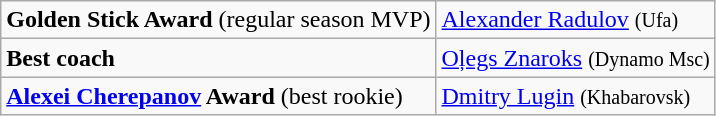<table class="wikitable">
<tr>
<td><strong>Golden Stick Award</strong> (regular season MVP)</td>
<td> <a href='#'>Alexander Radulov</a> <small>(Ufa)</small></td>
</tr>
<tr>
<td><strong>Best coach</strong></td>
<td> <a href='#'>Oļegs Znaroks</a> <small>(Dynamo Msc)</small></td>
</tr>
<tr>
<td><strong><a href='#'>Alexei Cherepanov</a> Award</strong> (best rookie)</td>
<td> <a href='#'>Dmitry Lugin</a> <small>(Khabarovsk)</small></td>
</tr>
</table>
